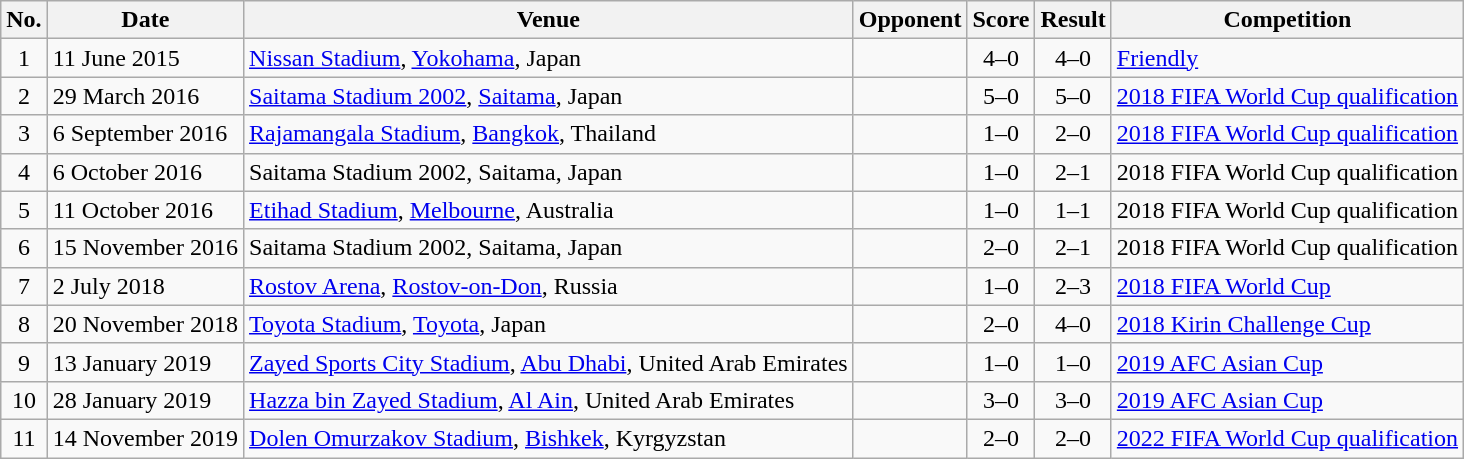<table class="wikitable sortable">
<tr>
<th scope="col">No.</th>
<th scope="col">Date</th>
<th scope="col">Venue</th>
<th scope="col">Opponent</th>
<th scope="col">Score</th>
<th scope="col">Result</th>
<th scope="col">Competition</th>
</tr>
<tr>
<td align="center">1</td>
<td>11 June 2015</td>
<td><a href='#'>Nissan Stadium</a>, <a href='#'>Yokohama</a>, Japan</td>
<td></td>
<td align="center">4–0</td>
<td align="center">4–0</td>
<td><a href='#'>Friendly</a></td>
</tr>
<tr>
<td align="center">2</td>
<td>29 March 2016</td>
<td><a href='#'>Saitama Stadium 2002</a>, <a href='#'>Saitama</a>, Japan</td>
<td></td>
<td align="center">5–0</td>
<td align="center">5–0</td>
<td><a href='#'>2018 FIFA World Cup qualification</a></td>
</tr>
<tr>
<td align="center">3</td>
<td>6 September 2016</td>
<td><a href='#'>Rajamangala Stadium</a>, <a href='#'>Bangkok</a>, Thailand</td>
<td></td>
<td align="center">1–0</td>
<td align="center">2–0</td>
<td><a href='#'>2018 FIFA World Cup qualification</a></td>
</tr>
<tr>
<td align="center">4</td>
<td>6 October 2016</td>
<td>Saitama Stadium 2002, Saitama, Japan</td>
<td></td>
<td align="center">1–0</td>
<td align="center">2–1</td>
<td>2018 FIFA World Cup qualification</td>
</tr>
<tr>
<td align="center">5</td>
<td>11 October 2016</td>
<td><a href='#'>Etihad Stadium</a>, <a href='#'>Melbourne</a>, Australia</td>
<td></td>
<td align="center">1–0</td>
<td align="center">1–1</td>
<td>2018 FIFA World Cup qualification</td>
</tr>
<tr>
<td align="center">6</td>
<td>15 November 2016</td>
<td>Saitama Stadium 2002, Saitama, Japan</td>
<td></td>
<td align="center">2–0</td>
<td align="center">2–1</td>
<td>2018 FIFA World Cup qualification</td>
</tr>
<tr>
<td align="center">7</td>
<td>2 July 2018</td>
<td><a href='#'>Rostov Arena</a>, <a href='#'>Rostov-on-Don</a>, Russia</td>
<td></td>
<td align="center">1–0</td>
<td align="center">2–3</td>
<td><a href='#'>2018 FIFA World Cup</a></td>
</tr>
<tr>
<td align="center">8</td>
<td>20 November 2018</td>
<td><a href='#'>Toyota Stadium</a>, <a href='#'>Toyota</a>, Japan</td>
<td></td>
<td align="center">2–0</td>
<td align="center">4–0</td>
<td><a href='#'>2018 Kirin Challenge Cup</a></td>
</tr>
<tr>
<td align="center">9</td>
<td>13 January 2019</td>
<td><a href='#'>Zayed Sports City Stadium</a>, <a href='#'>Abu Dhabi</a>, United Arab Emirates</td>
<td></td>
<td align="center">1–0</td>
<td align="center">1–0</td>
<td><a href='#'>2019 AFC Asian Cup</a></td>
</tr>
<tr>
<td align="center">10</td>
<td>28 January 2019</td>
<td><a href='#'>Hazza bin Zayed Stadium</a>, <a href='#'>Al Ain</a>, United Arab Emirates</td>
<td></td>
<td align="center">3–0</td>
<td align="center">3–0</td>
<td><a href='#'>2019 AFC Asian Cup</a></td>
</tr>
<tr>
<td align="center">11</td>
<td>14 November 2019</td>
<td><a href='#'>Dolen Omurzakov Stadium</a>, <a href='#'>Bishkek</a>, Kyrgyzstan</td>
<td></td>
<td align="center">2–0</td>
<td align="center">2–0</td>
<td><a href='#'>2022 FIFA World Cup qualification</a></td>
</tr>
</table>
